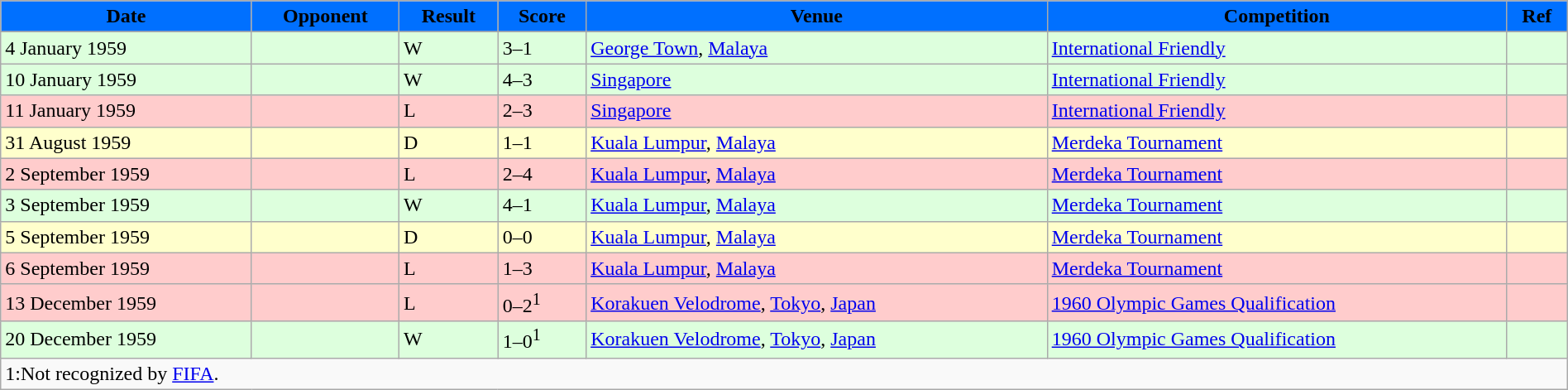<table width=100% class="wikitable">
<tr>
<th style="background:#0070FF;"><span>Date</span></th>
<th style="background:#0070FF;"><span>Opponent</span></th>
<th style="background:#0070FF;"><span>Result</span></th>
<th style="background:#0070FF;"><span>Score</span></th>
<th style="background:#0070FF;"><span>Venue</span></th>
<th style="background:#0070FF;"><span>Competition</span></th>
<th style="background:#0070FF;"><span>Ref</span></th>
</tr>
<tr>
</tr>
<tr style="background:#dfd;">
<td>4 January 1959</td>
<td></td>
<td>W</td>
<td>3–1</td>
<td> <a href='#'>George Town</a>, <a href='#'>Malaya</a></td>
<td><a href='#'>International Friendly</a></td>
<td></td>
</tr>
<tr style="background:#dfd;">
<td>10 January 1959</td>
<td></td>
<td>W</td>
<td>4–3</td>
<td> <a href='#'>Singapore</a></td>
<td><a href='#'>International Friendly</a></td>
<td></td>
</tr>
<tr style="background:#fcc;">
<td>11 January 1959</td>
<td></td>
<td>L</td>
<td>2–3</td>
<td> <a href='#'>Singapore</a></td>
<td><a href='#'>International Friendly</a></td>
<td></td>
</tr>
<tr bgcolor=#FFFFCC>
<td>31 August 1959</td>
<td></td>
<td>D</td>
<td>1–1</td>
<td> <a href='#'>Kuala Lumpur</a>, <a href='#'>Malaya</a></td>
<td><a href='#'>Merdeka Tournament</a></td>
<td></td>
</tr>
<tr style="background:#fcc;">
<td>2 September 1959</td>
<td></td>
<td>L</td>
<td>2–4</td>
<td> <a href='#'>Kuala Lumpur</a>, <a href='#'>Malaya</a></td>
<td><a href='#'>Merdeka Tournament</a></td>
<td></td>
</tr>
<tr style="background:#dfd;">
<td>3 September 1959</td>
<td></td>
<td>W</td>
<td>4–1</td>
<td> <a href='#'>Kuala Lumpur</a>, <a href='#'>Malaya</a></td>
<td><a href='#'>Merdeka Tournament</a></td>
<td></td>
</tr>
<tr bgcolor=#FFFFCC>
<td>5 September 1959</td>
<td></td>
<td>D</td>
<td>0–0</td>
<td> <a href='#'>Kuala Lumpur</a>, <a href='#'>Malaya</a></td>
<td><a href='#'>Merdeka Tournament</a></td>
<td></td>
</tr>
<tr style="background:#fcc;">
<td>6 September 1959</td>
<td></td>
<td>L</td>
<td>1–3</td>
<td> <a href='#'>Kuala Lumpur</a>, <a href='#'>Malaya</a></td>
<td><a href='#'>Merdeka Tournament</a></td>
<td></td>
</tr>
<tr style="background:#fcc;">
<td>13 December 1959</td>
<td></td>
<td>L</td>
<td>0–2<sup>1</sup></td>
<td> <a href='#'>Korakuen Velodrome</a>, <a href='#'>Tokyo</a>, <a href='#'>Japan</a></td>
<td><a href='#'>1960 Olympic Games Qualification</a></td>
<td></td>
</tr>
<tr style="background:#dfd;">
<td>20 December 1959</td>
<td></td>
<td>W</td>
<td>1–0<sup>1</sup></td>
<td> <a href='#'>Korakuen Velodrome</a>, <a href='#'>Tokyo</a>, <a href='#'>Japan</a></td>
<td><a href='#'>1960 Olympic Games Qualification</a></td>
<td></td>
</tr>
<tr>
<td colspan=7 align=left>1:Not recognized by <a href='#'>FIFA</a>.</td>
</tr>
</table>
